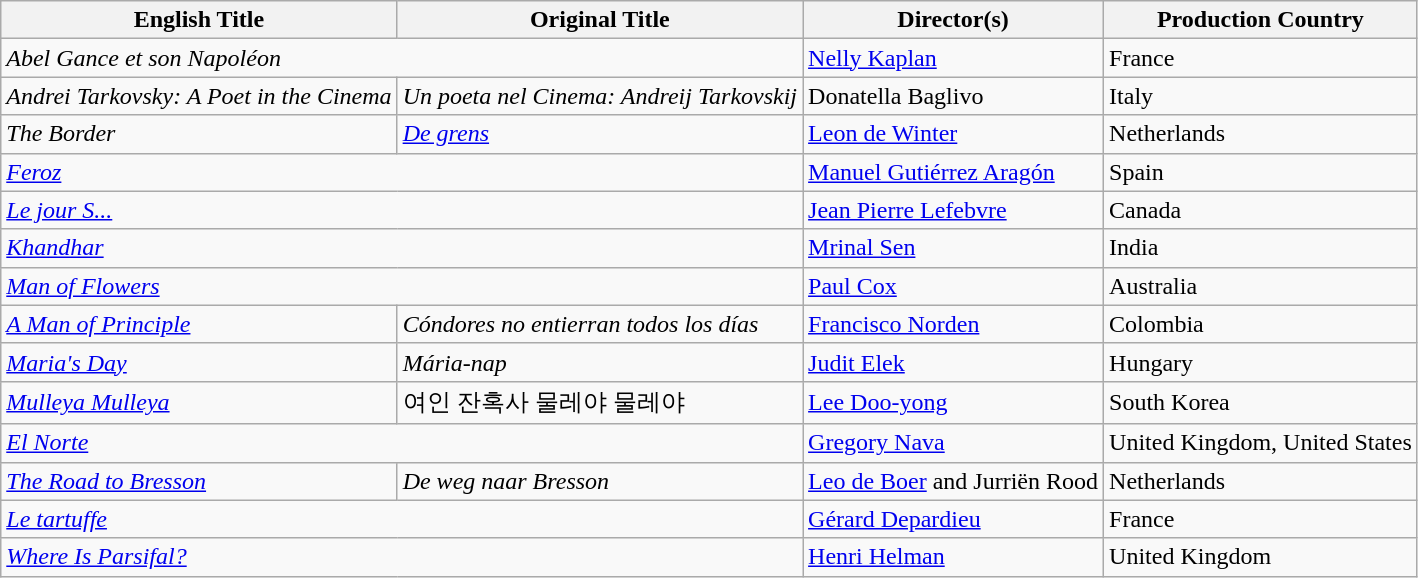<table class="wikitable">
<tr>
<th>English Title</th>
<th>Original Title</th>
<th>Director(s)</th>
<th>Production Country</th>
</tr>
<tr>
<td colspan="2"><em>Abel Gance et son Napoléon</em></td>
<td><a href='#'>Nelly Kaplan</a></td>
<td>France</td>
</tr>
<tr>
<td><em>Andrei Tarkovsky: A Poet in the Cinema</em></td>
<td><em>Un poeta nel Cinema: Andreij Tarkovskij</em></td>
<td>Donatella Baglivo</td>
<td>Italy</td>
</tr>
<tr>
<td><em>The Border</em></td>
<td><em><a href='#'>De grens</a></em></td>
<td><a href='#'>Leon de Winter</a></td>
<td>Netherlands</td>
</tr>
<tr>
<td colspan="2"><em><a href='#'>Feroz</a></em></td>
<td><a href='#'>Manuel Gutiérrez Aragón</a></td>
<td>Spain</td>
</tr>
<tr>
<td colspan="2"><em><a href='#'>Le jour S...</a></em></td>
<td><a href='#'>Jean Pierre Lefebvre</a></td>
<td>Canada</td>
</tr>
<tr>
<td colspan="2"><em><a href='#'>Khandhar</a></em></td>
<td><a href='#'>Mrinal Sen</a></td>
<td>India</td>
</tr>
<tr>
<td colspan="2"><em><a href='#'>Man of Flowers</a></em></td>
<td><a href='#'>Paul Cox</a></td>
<td>Australia</td>
</tr>
<tr>
<td><em><a href='#'>A Man of Principle</a></em></td>
<td><em>Cóndores no entierran todos los días</em></td>
<td><a href='#'>Francisco Norden</a></td>
<td>Colombia</td>
</tr>
<tr>
<td><em><a href='#'>Maria's Day</a></em></td>
<td><em>Mária-nap</em></td>
<td><a href='#'>Judit Elek</a></td>
<td>Hungary</td>
</tr>
<tr>
<td><em><a href='#'>Mulleya Mulleya</a></em></td>
<td>여인 잔혹사 물레야 물레야</td>
<td><a href='#'>Lee Doo-yong</a></td>
<td>South Korea</td>
</tr>
<tr>
<td colspan="2"><em><a href='#'>El Norte</a></em></td>
<td><a href='#'>Gregory Nava</a></td>
<td>United Kingdom, United States</td>
</tr>
<tr>
<td><em><a href='#'>The Road to Bresson</a></em></td>
<td><em>De weg naar Bresson</em></td>
<td><a href='#'>Leo de Boer</a> and Jurriën Rood</td>
<td>Netherlands</td>
</tr>
<tr>
<td colspan="2"><em><a href='#'>Le tartuffe</a></em></td>
<td><a href='#'>Gérard Depardieu</a></td>
<td>France</td>
</tr>
<tr>
<td colspan="2"><em><a href='#'>Where Is Parsifal?</a></em></td>
<td><a href='#'>Henri Helman</a></td>
<td>United Kingdom</td>
</tr>
</table>
